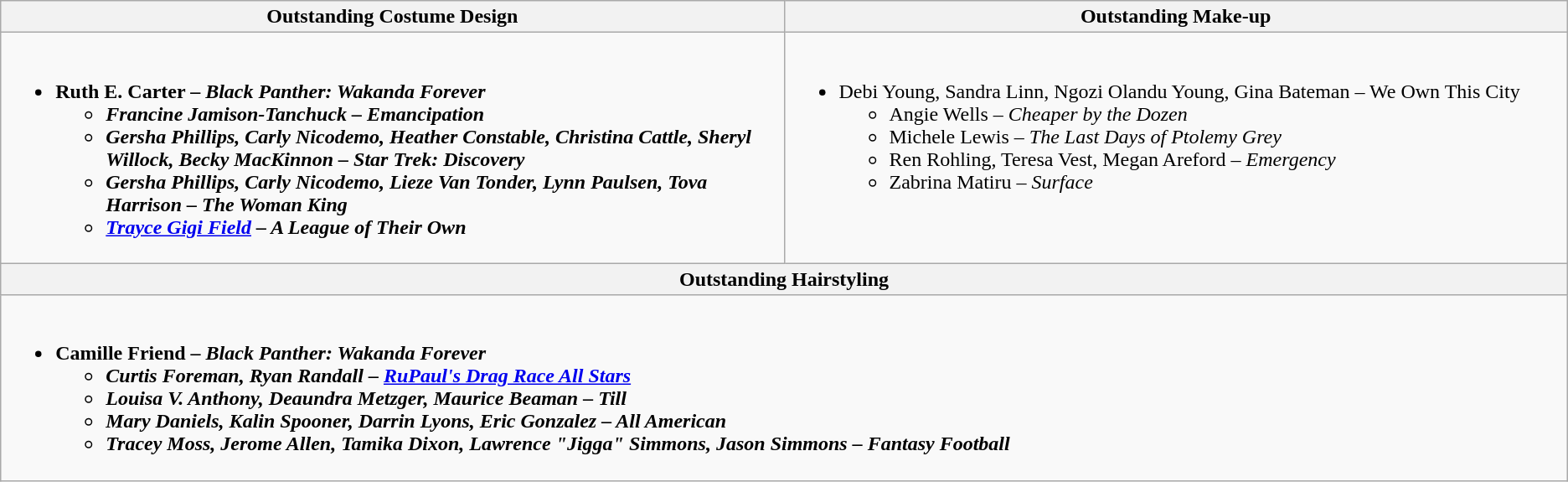<table class="wikitable">
<tr>
<th style="width=50%">Outstanding Costume Design</th>
<th style="width=50%">Outstanding Make-up</th>
</tr>
<tr>
<td valign="top" width="50%"><br><ul><li><strong>Ruth E. Carter – <em>Black Panther: Wakanda Forever<strong><em><ul><li>Francine Jamison-Tanchuck – </em>Emancipation<em></li><li>Gersha Phillips, Carly Nicodemo, Heather Constable, Christina Cattle, Sheryl Willock, Becky MacKinnon – </em>Star Trek: Discovery<em></li><li>Gersha Phillips, Carly Nicodemo, Lieze Van Tonder, Lynn Paulsen, Tova Harrison – </em>The Woman King<em></li><li><a href='#'>Trayce Gigi Field</a> – </em>A League of Their Own<em></li></ul></li></ul></td>
<td valign="top" width="50%"><br><ul><li></strong>Debi Young, Sandra Linn, Ngozi Olandu Young, Gina Bateman – </em>We Own This City</em></strong><ul><li>Angie Wells – <em>Cheaper by the Dozen</em></li><li>Michele Lewis – <em>The Last Days of Ptolemy Grey</em></li><li>Ren Rohling, Teresa Vest, Megan Areford – <em>Emergency</em></li><li>Zabrina Matiru – <em>Surface</em></li></ul></li></ul></td>
</tr>
<tr>
<th colspan="2" style="width=50%">Outstanding Hairstyling</th>
</tr>
<tr>
<td colspan="2" valign="top"><br><ul><li><strong>Camille Friend – <em>Black Panther: Wakanda Forever<strong><em><ul><li>Curtis Foreman, Ryan Randall – </em><a href='#'>RuPaul's Drag Race All Stars</a><em></li><li>Louisa V. Anthony, Deaundra Metzger, Maurice Beaman – </em>Till<em></li><li>Mary Daniels, Kalin Spooner, Darrin Lyons, Eric Gonzalez – </em>All American<em></li><li>Tracey Moss, Jerome Allen, Tamika Dixon, Lawrence "Jigga" Simmons, Jason Simmons – </em>Fantasy Football<em></li></ul></li></ul></td>
</tr>
</table>
